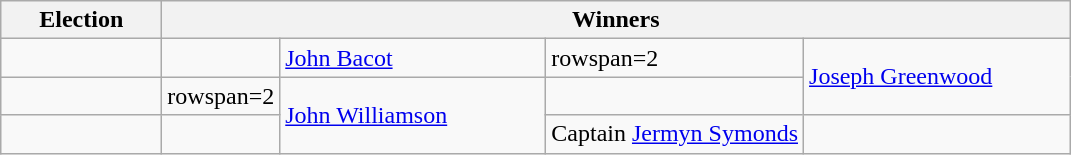<table class=wikitable>
<tr>
<th width=100>Election</th>
<th colspan=4>Winners</th>
</tr>
<tr>
<td></td>
<td></td>
<td width=170><a href='#'>John Bacot</a></td>
<td>rowspan=2 </td>
<td width=170 rowspan=2><a href='#'>Joseph Greenwood</a></td>
</tr>
<tr>
<td></td>
<td>rowspan=2 </td>
<td rowspan=2><a href='#'>John Williamson</a></td>
</tr>
<tr>
<td></td>
<td></td>
<td>Captain <a href='#'>Jermyn Symonds</a></td>
</tr>
</table>
